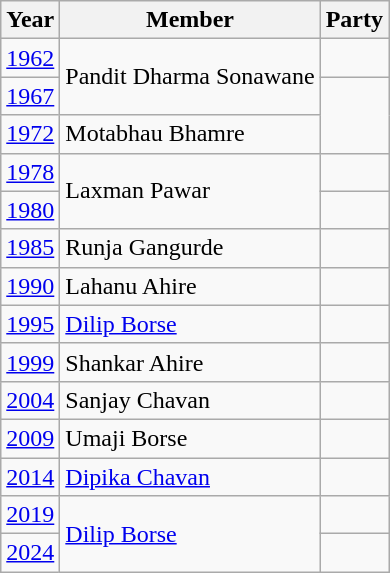<table class="wikitable">
<tr>
<th>Year</th>
<th>Member</th>
<th colspan=2>Party</th>
</tr>
<tr>
<td><a href='#'>1962</a></td>
<td rowspan="2">Pandit Dharma Sonawane</td>
<td></td>
</tr>
<tr>
<td><a href='#'>1967</a></td>
</tr>
<tr>
<td><a href='#'>1972</a></td>
<td>Motabhau Bhamre</td>
</tr>
<tr>
<td><a href='#'>1978</a></td>
<td rowspan="2">Laxman Pawar</td>
<td></td>
</tr>
<tr>
<td><a href='#'>1980</a></td>
</tr>
<tr>
<td><a href='#'>1985</a></td>
<td>Runja Gangurde</td>
<td></td>
</tr>
<tr>
<td><a href='#'>1990</a></td>
<td>Lahanu Ahire</td>
<td></td>
</tr>
<tr>
<td><a href='#'>1995</a></td>
<td><a href='#'>Dilip Borse</a></td>
<td></td>
</tr>
<tr>
<td><a href='#'>1999</a></td>
<td>Shankar Ahire</td>
<td></td>
</tr>
<tr>
<td><a href='#'>2004</a></td>
<td>Sanjay Chavan</td>
<td></td>
</tr>
<tr>
<td><a href='#'>2009</a></td>
<td>Umaji Borse</td>
<td></td>
</tr>
<tr>
<td><a href='#'>2014</a></td>
<td><a href='#'>Dipika Chavan</a></td>
<td></td>
</tr>
<tr>
<td><a href='#'>2019</a></td>
<td Rowspan=2><a href='#'>Dilip Borse</a></td>
<td></td>
</tr>
<tr>
<td><a href='#'>2024</a></td>
</tr>
</table>
